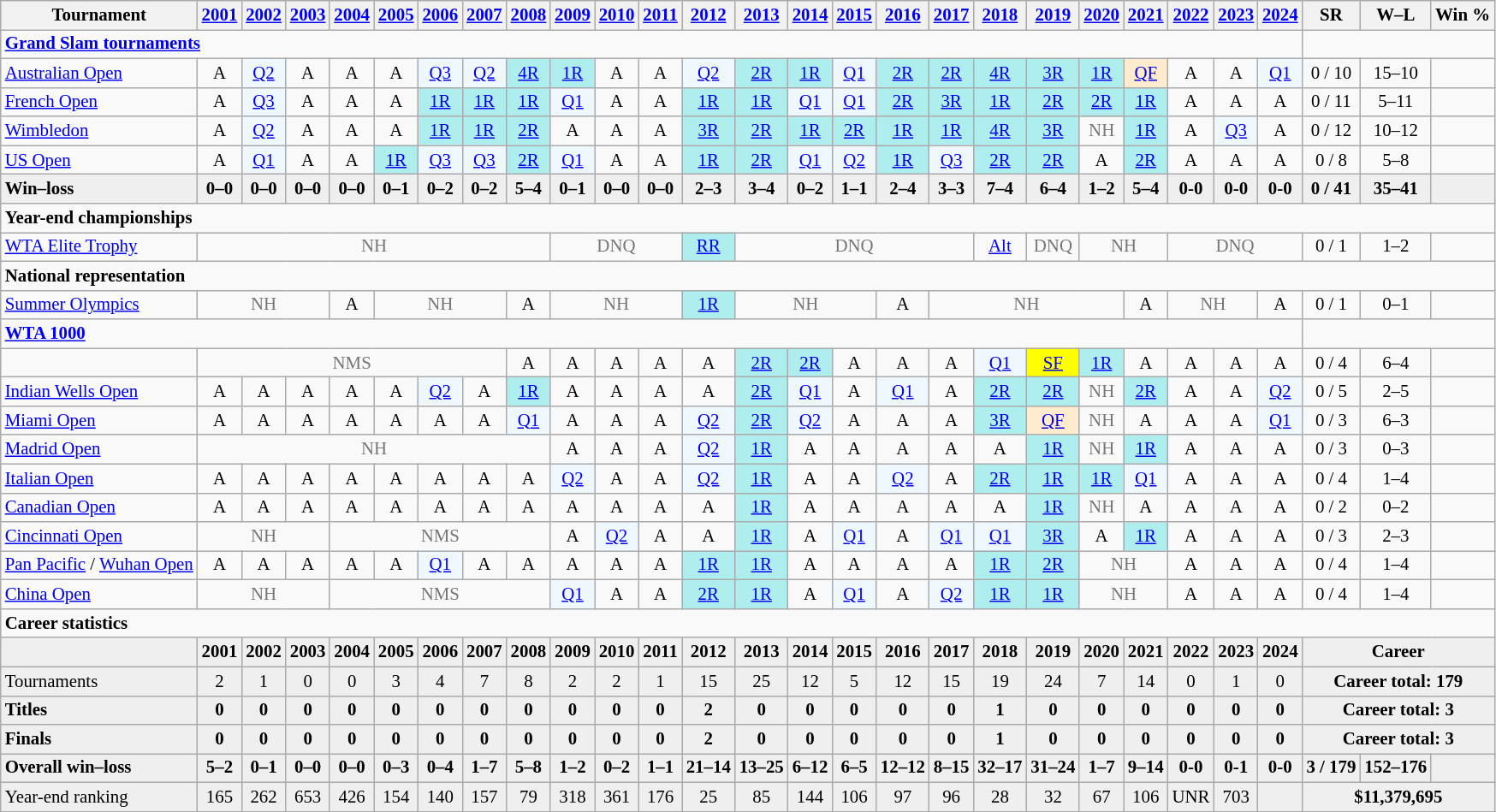<table class="wikitable nowrap" style=font-size:87%;text-align:center>
<tr>
<th>Tournament</th>
<th><a href='#'>2001</a></th>
<th><a href='#'>2002</a></th>
<th><a href='#'>2003</a></th>
<th><a href='#'>2004</a></th>
<th><a href='#'>2005</a></th>
<th><a href='#'>2006</a></th>
<th><a href='#'>2007</a></th>
<th><a href='#'>2008</a></th>
<th><a href='#'>2009</a></th>
<th><a href='#'>2010</a></th>
<th><a href='#'>2011</a></th>
<th><a href='#'>2012</a></th>
<th><a href='#'>2013</a></th>
<th><a href='#'>2014</a></th>
<th><a href='#'>2015</a></th>
<th><a href='#'>2016</a></th>
<th><a href='#'>2017</a></th>
<th><a href='#'>2018</a></th>
<th><a href='#'>2019</a></th>
<th><a href='#'>2020</a></th>
<th><a href='#'>2021</a></th>
<th><a href='#'>2022</a></th>
<th><a href='#'>2023</a></th>
<th><a href='#'>2024</a></th>
<th>SR</th>
<th>W–L</th>
<th>Win %</th>
</tr>
<tr>
<td colspan=25 align=left><strong><a href='#'>Grand Slam tournaments</a></strong></td>
</tr>
<tr>
<td align=left><a href='#'>Australian Open</a></td>
<td>A</td>
<td bgcolor=f0f8ff><a href='#'>Q2</a></td>
<td>A</td>
<td>A</td>
<td>A</td>
<td bgcolor=f0f8ff><a href='#'>Q3</a></td>
<td bgcolor=f0f8ff><a href='#'>Q2</a></td>
<td bgcolor=afeeee><a href='#'>4R</a></td>
<td bgcolor=afeeee><a href='#'>1R</a></td>
<td>A</td>
<td>A</td>
<td bgcolor=f0f8ff><a href='#'>Q2</a></td>
<td bgcolor=afeeee><a href='#'>2R</a></td>
<td bgcolor=afeeee><a href='#'>1R</a></td>
<td bgcolor=f0f8ff><a href='#'>Q1</a></td>
<td bgcolor=afeeee><a href='#'>2R</a></td>
<td bgcolor=afeeee><a href='#'>2R</a></td>
<td bgcolor=afeeee><a href='#'>4R</a></td>
<td bgcolor=afeeee><a href='#'>3R</a></td>
<td bgcolor=afeeee><a href='#'>1R</a></td>
<td bgcolor=ffebcd><a href='#'>QF</a></td>
<td>A</td>
<td>A</td>
<td bgcolor=f0f8ff><a href='#'>Q1</a></td>
<td>0 / 10</td>
<td>15–10</td>
<td></td>
</tr>
<tr>
<td align=left><a href='#'>French Open</a></td>
<td>A</td>
<td bgcolor=f0f8ff><a href='#'>Q3</a></td>
<td>A</td>
<td>A</td>
<td>A</td>
<td bgcolor=afeeee><a href='#'>1R</a></td>
<td bgcolor=afeeee><a href='#'>1R</a></td>
<td bgcolor=afeeee><a href='#'>1R</a></td>
<td bgcolor=f0f8ff><a href='#'>Q1</a></td>
<td>A</td>
<td>A</td>
<td bgcolor=afeeee><a href='#'>1R</a></td>
<td bgcolor=afeeee><a href='#'>1R</a></td>
<td bgcolor=f0f8ff><a href='#'>Q1</a></td>
<td bgcolor=f0f8ff><a href='#'>Q1</a></td>
<td bgcolor=afeeee><a href='#'>2R</a></td>
<td bgcolor=afeeee><a href='#'>3R</a></td>
<td bgcolor=afeeee><a href='#'>1R</a></td>
<td bgcolor=afeeee><a href='#'>2R</a></td>
<td bgcolor=afeeee><a href='#'>2R</a></td>
<td bgcolor=afeeee><a href='#'>1R</a></td>
<td>A</td>
<td>A</td>
<td>A</td>
<td>0 / 11</td>
<td>5–11</td>
<td></td>
</tr>
<tr>
<td align=left><a href='#'>Wimbledon</a></td>
<td>A</td>
<td bgcolor=f0f8ff><a href='#'>Q2</a></td>
<td>A</td>
<td>A</td>
<td>A</td>
<td bgcolor=afeeee><a href='#'>1R</a></td>
<td bgcolor=afeeee><a href='#'>1R</a></td>
<td bgcolor=afeeee><a href='#'>2R</a></td>
<td>A</td>
<td>A</td>
<td>A</td>
<td bgcolor=afeeee><a href='#'>3R</a></td>
<td bgcolor=afeeee><a href='#'>2R</a></td>
<td bgcolor=afeeee><a href='#'>1R</a></td>
<td bgcolor=afeeee><a href='#'>2R</a></td>
<td bgcolor=afeeee><a href='#'>1R</a></td>
<td bgcolor=afeeee><a href='#'>1R</a></td>
<td bgcolor=afeeee><a href='#'>4R</a></td>
<td bgcolor=afeeee><a href='#'>3R</a></td>
<td style=color:#767676>NH</td>
<td bgcolor=afeeee><a href='#'>1R</a></td>
<td>A</td>
<td bgcolor=f0f8ff><a href='#'>Q3</a></td>
<td>A</td>
<td>0 / 12</td>
<td>10–12</td>
<td></td>
</tr>
<tr>
<td align=left><a href='#'>US Open</a></td>
<td>A</td>
<td bgcolor=f0f8ff><a href='#'>Q1</a></td>
<td>A</td>
<td>A</td>
<td bgcolor=afeeee><a href='#'>1R</a></td>
<td bgcolor=f0f8ff><a href='#'>Q3</a></td>
<td bgcolor=f0f8ff><a href='#'>Q3</a></td>
<td bgcolor=afeeee><a href='#'>2R</a></td>
<td bgcolor=f0f8ff><a href='#'>Q1</a></td>
<td>A</td>
<td>A</td>
<td bgcolor=afeeee><a href='#'>1R</a></td>
<td bgcolor=afeeee><a href='#'>2R</a></td>
<td bgcolor=f0f8ff><a href='#'>Q1</a></td>
<td bgcolor=f0f8ff><a href='#'>Q2</a></td>
<td bgcolor=afeeee><a href='#'>1R</a></td>
<td bgcolor=f0f8ff><a href='#'>Q3</a></td>
<td bgcolor=afeeee><a href='#'>2R</a></td>
<td bgcolor=afeeee><a href='#'>2R</a></td>
<td>A</td>
<td bgcolor=afeeee><a href='#'>2R</a></td>
<td>A</td>
<td>A</td>
<td>A</td>
<td>0 / 8</td>
<td>5–8</td>
<td></td>
</tr>
<tr style=font-weight:bold;background:#efefef>
<td bgcolor=EFEFEF align=left>Win–loss</td>
<td>0–0</td>
<td>0–0</td>
<td>0–0</td>
<td>0–0</td>
<td>0–1</td>
<td>0–2</td>
<td>0–2</td>
<td>5–4</td>
<td>0–1</td>
<td>0–0</td>
<td>0–0</td>
<td>2–3</td>
<td>3–4</td>
<td>0–2</td>
<td>1–1</td>
<td>2–4</td>
<td>3–3</td>
<td>7–4</td>
<td>6–4</td>
<td>1–2</td>
<td>5–4</td>
<td>0-0</td>
<td>0-0</td>
<td>0-0</td>
<td>0 / 41</td>
<td>35–41</td>
<td></td>
</tr>
<tr>
<td colspan=28 align=left><strong>Year-end championships</strong></td>
</tr>
<tr>
<td align=left><a href='#'>WTA Elite Trophy</a></td>
<td colspan=8 style=color:#767676>NH</td>
<td colspan=3 style=color:#767676>DNQ</td>
<td bgcolor=afeeee><a href='#'>RR</a></td>
<td colspan=5 style=color:#767676>DNQ</td>
<td><a href='#'>Alt</a></td>
<td style=color:#767676>DNQ</td>
<td colspan="2" style="color:#767676">NH</td>
<td colspan=3 style=color:#767676>DNQ</td>
<td>0 / 1</td>
<td>1–2</td>
<td></td>
</tr>
<tr>
<td colspan=28 align=left><strong>National representation</strong></td>
</tr>
<tr>
<td align=left><a href='#'>Summer Olympics</a></td>
<td colspan=3 style=color:#767676>NH</td>
<td>A</td>
<td colspan=3 style=color:#767676>NH</td>
<td>A</td>
<td colspan=3 style=color:#767676>NH</td>
<td bgcolor=afeeee><a href='#'>1R</a></td>
<td colspan=3 style=color:#767676>NH</td>
<td>A</td>
<td colspan=4 style=color:#767676>NH</td>
<td>A</td>
<td colspan=2 style=color:#767676>NH</td>
<td>A</td>
<td>0 / 1</td>
<td>0–1</td>
<td></td>
</tr>
<tr>
<td colspan=25 align=left><strong><a href='#'>WTA 1000</a></strong></td>
</tr>
<tr>
<td align=left></td>
<td colspan=7 style=color:#767676>NMS</td>
<td>A</td>
<td>A</td>
<td>A</td>
<td>A</td>
<td>A</td>
<td bgcolor=afeeee><a href='#'>2R</a></td>
<td bgcolor=afeeee><a href='#'>2R</a></td>
<td>A</td>
<td>A</td>
<td>A</td>
<td bgcolor=f0f8ff><a href='#'>Q1</a></td>
<td bgcolor=yellow><a href='#'>SF</a></td>
<td bgcolor=afeeee><a href='#'>1R</a></td>
<td>A</td>
<td>A</td>
<td>A</td>
<td>A</td>
<td>0 / 4</td>
<td>6–4</td>
<td></td>
</tr>
<tr>
<td align=left><a href='#'>Indian Wells Open</a></td>
<td>A</td>
<td>A</td>
<td>A</td>
<td>A</td>
<td>A</td>
<td bgcolor=f0f8ff><a href='#'>Q2</a></td>
<td>A</td>
<td bgcolor=afeeee><a href='#'>1R</a></td>
<td>A</td>
<td>A</td>
<td>A</td>
<td>A</td>
<td bgcolor=afeeee><a href='#'>2R</a></td>
<td bgcolor=f0f8ff><a href='#'>Q1</a></td>
<td>A</td>
<td bgcolor=f0f8ff><a href='#'>Q1</a></td>
<td>A</td>
<td bgcolor=afeeee><a href='#'>2R</a></td>
<td bgcolor=afeeee><a href='#'>2R</a></td>
<td style="color:#767676">NH</td>
<td bgcolor=afeeee><a href='#'>2R</a></td>
<td>A</td>
<td>A</td>
<td bgcolor=f0f8ff><a href='#'>Q2</a></td>
<td>0 / 5</td>
<td>2–5</td>
<td></td>
</tr>
<tr>
<td align=left><a href='#'>Miami Open</a></td>
<td>A</td>
<td>A</td>
<td>A</td>
<td>A</td>
<td>A</td>
<td>A</td>
<td>A</td>
<td bgcolor=f0f8ff><a href='#'>Q1</a></td>
<td>A</td>
<td>A</td>
<td>A</td>
<td bgcolor=f0f8ff><a href='#'>Q2</a></td>
<td bgcolor=afeeee><a href='#'>2R</a></td>
<td bgcolor=f0f8ff><a href='#'>Q2</a></td>
<td>A</td>
<td>A</td>
<td>A</td>
<td bgcolor=afeeee><a href='#'>3R</a></td>
<td bgcolor=ffebcd><a href='#'>QF</a></td>
<td style=color:#767676>NH</td>
<td>A</td>
<td>A</td>
<td>A</td>
<td bgcolor=f0f8ff><a href='#'>Q1</a></td>
<td>0 / 3</td>
<td>6–3</td>
<td></td>
</tr>
<tr>
<td align=left><a href='#'>Madrid Open</a></td>
<td colspan=8 style=color:#767676>NH</td>
<td>A</td>
<td>A</td>
<td>A</td>
<td bgcolor=f0f8ff><a href='#'>Q2</a></td>
<td bgcolor=afeeee><a href='#'>1R</a></td>
<td>A</td>
<td>A</td>
<td>A</td>
<td>A</td>
<td>A</td>
<td bgcolor=afeeee><a href='#'>1R</a></td>
<td style=color:#767676>NH</td>
<td bgcolor=afeeee><a href='#'>1R</a></td>
<td>A</td>
<td>A</td>
<td>A</td>
<td>0 / 3</td>
<td>0–3</td>
<td></td>
</tr>
<tr>
<td align=left><a href='#'>Italian Open</a></td>
<td>A</td>
<td>A</td>
<td>A</td>
<td>A</td>
<td>A</td>
<td>A</td>
<td>A</td>
<td>A</td>
<td bgcolor=f0f8ff><a href='#'>Q2</a></td>
<td>A</td>
<td>A</td>
<td bgcolor=f0f8ff><a href='#'>Q2</a></td>
<td bgcolor=afeeee><a href='#'>1R</a></td>
<td>A</td>
<td>A</td>
<td bgcolor=f0f8ff><a href='#'>Q2</a></td>
<td>A</td>
<td bgcolor=afeeee><a href='#'>2R</a></td>
<td bgcolor=afeeee><a href='#'>1R</a></td>
<td bgcolor=afeeee><a href='#'>1R</a></td>
<td bgcolor=f0f8ff><a href='#'>Q1</a></td>
<td>A</td>
<td>A</td>
<td>A</td>
<td>0 / 4</td>
<td>1–4</td>
<td></td>
</tr>
<tr>
<td align=left><a href='#'>Canadian Open</a></td>
<td>A</td>
<td>A</td>
<td>A</td>
<td>A</td>
<td>A</td>
<td>A</td>
<td>A</td>
<td>A</td>
<td>A</td>
<td>A</td>
<td>A</td>
<td>A</td>
<td bgcolor=afeeee><a href='#'>1R</a></td>
<td>A</td>
<td>A</td>
<td>A</td>
<td>A</td>
<td>A</td>
<td bgcolor=afeeee><a href='#'>1R</a></td>
<td style=color:#767676>NH</td>
<td>A</td>
<td>A</td>
<td>A</td>
<td>A</td>
<td>0 / 2</td>
<td>0–2</td>
<td></td>
</tr>
<tr>
<td align=left><a href='#'>Cincinnati Open</a></td>
<td colspan=3 style=color:#767676>NH</td>
<td colspan=5 style=color:#767676>NMS</td>
<td>A</td>
<td bgcolor=f0f8ff><a href='#'>Q2</a></td>
<td>A</td>
<td>A</td>
<td bgcolor=afeeee><a href='#'>1R</a></td>
<td>A</td>
<td bgcolor=f0f8ff><a href='#'>Q1</a></td>
<td>A</td>
<td bgcolor=f0f8ff><a href='#'>Q1</a></td>
<td bgcolor=f0f8ff><a href='#'>Q1</a></td>
<td bgcolor=afeeee><a href='#'>3R</a></td>
<td>A</td>
<td bgcolor=afeeee><a href='#'>1R</a></td>
<td>A</td>
<td>A</td>
<td>A</td>
<td>0 / 3</td>
<td>2–3</td>
<td></td>
</tr>
<tr>
<td align=left><a href='#'>Pan Pacific</a> / <a href='#'>Wuhan Open</a></td>
<td>A</td>
<td>A</td>
<td>A</td>
<td>A</td>
<td>A</td>
<td bgcolor=f0f8ff><a href='#'>Q1</a></td>
<td>A</td>
<td>A</td>
<td>A</td>
<td>A</td>
<td>A</td>
<td bgcolor=afeeee><a href='#'>1R</a></td>
<td bgcolor=afeeee><a href='#'>1R</a></td>
<td>A</td>
<td>A</td>
<td>A</td>
<td>A</td>
<td bgcolor=afeeee><a href='#'>1R</a></td>
<td bgcolor=afeeee><a href='#'>2R</a></td>
<td colspan="2" style="color:#767676">NH</td>
<td>A</td>
<td>A</td>
<td>A</td>
<td>0 / 4</td>
<td>1–4</td>
<td></td>
</tr>
<tr>
<td align=left><a href='#'>China Open</a></td>
<td colspan=3 style=color:#767676>NH</td>
<td colspan=5 style=color:#767676>NMS</td>
<td bgcolor=f0f8ff><a href='#'>Q1</a></td>
<td>A</td>
<td>A</td>
<td bgcolor=afeeee><a href='#'>2R</a></td>
<td bgcolor=afeeee><a href='#'>1R</a></td>
<td>A</td>
<td bgcolor=f0f8ff><a href='#'>Q1</a></td>
<td>A</td>
<td bgcolor=f0f8ff><a href='#'>Q2</a></td>
<td bgcolor=afeeee><a href='#'>1R</a></td>
<td bgcolor=afeeee><a href='#'>1R</a></td>
<td colspan="2" style="color:#767676">NH</td>
<td>A</td>
<td>A</td>
<td>A</td>
<td>0 / 4</td>
<td>1–4</td>
<td></td>
</tr>
<tr>
<td colspan=28 style=text-align:left><strong>Career statistics</strong></td>
</tr>
<tr style=font-weight:bold;background:#efefef>
<td></td>
<td>2001</td>
<td>2002</td>
<td>2003</td>
<td>2004</td>
<td>2005</td>
<td>2006</td>
<td>2007</td>
<td>2008</td>
<td>2009</td>
<td>2010</td>
<td>2011</td>
<td>2012</td>
<td>2013</td>
<td>2014</td>
<td>2015</td>
<td>2016</td>
<td>2017</td>
<td>2018</td>
<td>2019</td>
<td>2020</td>
<td>2021</td>
<td>2022</td>
<td>2023</td>
<td>2024</td>
<td colspan=3>Career</td>
</tr>
<tr bgcolor=efefef>
<td style=text-align:left>Tournaments</td>
<td>2</td>
<td>1</td>
<td>0</td>
<td>0</td>
<td>3</td>
<td>4</td>
<td>7</td>
<td>8</td>
<td>2</td>
<td>2</td>
<td>1</td>
<td>15</td>
<td>25</td>
<td>12</td>
<td>5</td>
<td>12</td>
<td>15</td>
<td>19</td>
<td>24</td>
<td>7</td>
<td>14</td>
<td>0</td>
<td>1</td>
<td>0</td>
<td colspan=3><strong>Career total: 179</strong></td>
</tr>
<tr style=font-weight:bold;background:#efefef>
<td style=text-align:left>Titles</td>
<td>0</td>
<td>0</td>
<td>0</td>
<td>0</td>
<td>0</td>
<td>0</td>
<td>0</td>
<td>0</td>
<td>0</td>
<td>0</td>
<td>0</td>
<td>2</td>
<td>0</td>
<td>0</td>
<td>0</td>
<td>0</td>
<td>0</td>
<td>1</td>
<td>0</td>
<td>0</td>
<td>0</td>
<td>0</td>
<td>0</td>
<td>0</td>
<td colspan=3>Career total: 3</td>
</tr>
<tr style=font-weight:bold;background:#efefef>
<td style=text-align:left>Finals</td>
<td>0</td>
<td>0</td>
<td>0</td>
<td>0</td>
<td>0</td>
<td>0</td>
<td>0</td>
<td>0</td>
<td>0</td>
<td>0</td>
<td>0</td>
<td>2</td>
<td>0</td>
<td>0</td>
<td>0</td>
<td>0</td>
<td>0</td>
<td>1</td>
<td>0</td>
<td>0</td>
<td>0</td>
<td>0</td>
<td>0</td>
<td>0</td>
<td colspan=3>Career total: 3</td>
</tr>
<tr style=font-weight:bold;background:#efefef>
<td style=text-align:left>Overall win–loss</td>
<td>5–2</td>
<td>0–1</td>
<td>0–0</td>
<td>0–0</td>
<td>0–3</td>
<td>0–4</td>
<td>1–7</td>
<td>5–8</td>
<td>1–2</td>
<td>0–2</td>
<td>1–1</td>
<td>21–14</td>
<td>13–25</td>
<td>6–12</td>
<td>6–5</td>
<td>12–12</td>
<td>8–15</td>
<td>32–17</td>
<td>31–24</td>
<td>1–7</td>
<td>9–14</td>
<td>0-0</td>
<td>0-1</td>
<td>0-0</td>
<td>3 / 179</td>
<td>152–176</td>
<td></td>
</tr>
<tr bgcolor=efefef>
<td align=left>Year-end ranking</td>
<td>165</td>
<td>262</td>
<td>653</td>
<td>426</td>
<td>154</td>
<td>140</td>
<td>157</td>
<td>79</td>
<td>318</td>
<td>361</td>
<td>176</td>
<td>25</td>
<td>85</td>
<td>144</td>
<td>106</td>
<td>97</td>
<td>96</td>
<td>28</td>
<td>32</td>
<td>67</td>
<td>106</td>
<td>UNR</td>
<td>703</td>
<td></td>
<td colspan=3><strong>$11,379,695</strong></td>
</tr>
</table>
